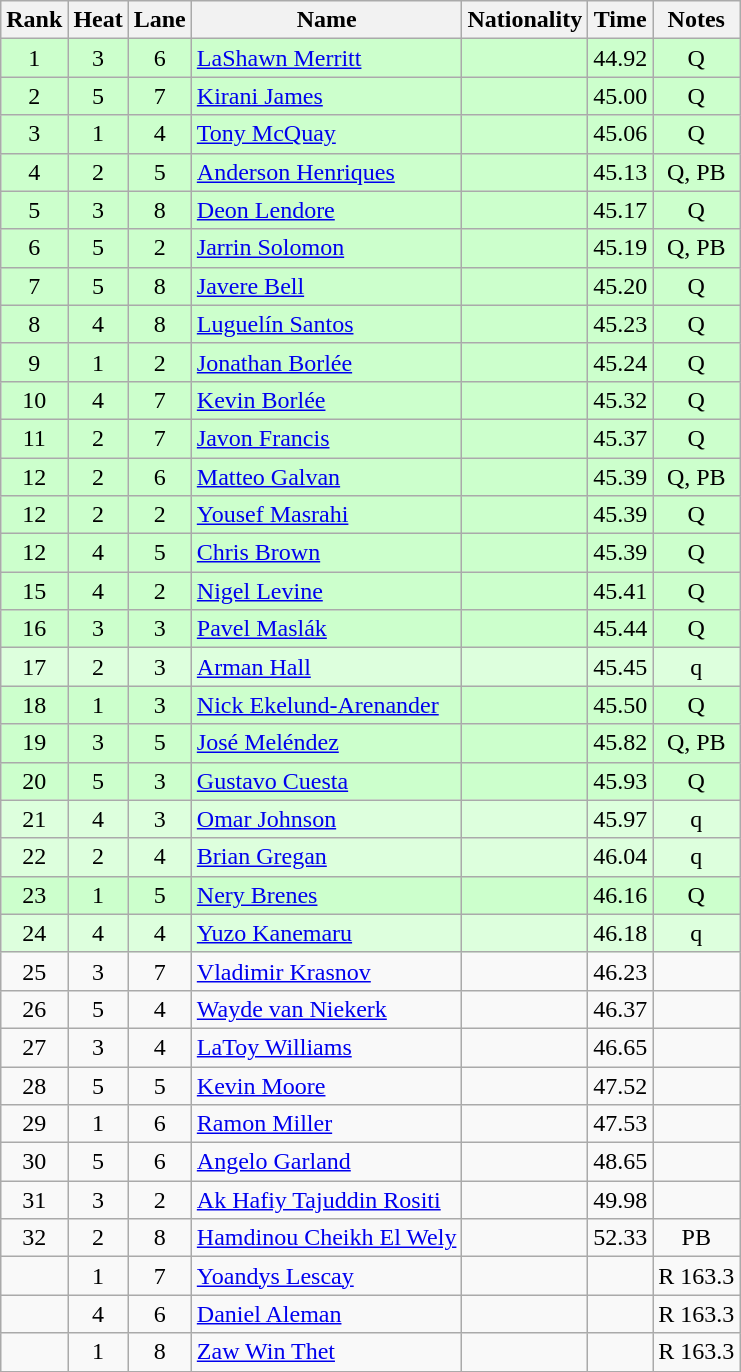<table class="wikitable sortable" style="text-align:center">
<tr>
<th>Rank</th>
<th>Heat</th>
<th>Lane</th>
<th>Name</th>
<th>Nationality</th>
<th>Time</th>
<th>Notes</th>
</tr>
<tr bgcolor=ccffcc>
<td>1</td>
<td>3</td>
<td>6</td>
<td align=left><a href='#'>LaShawn Merritt</a></td>
<td align=left></td>
<td>44.92</td>
<td>Q</td>
</tr>
<tr bgcolor=ccffcc>
<td>2</td>
<td>5</td>
<td>7</td>
<td align=left><a href='#'>Kirani James</a></td>
<td align=left></td>
<td>45.00</td>
<td>Q</td>
</tr>
<tr bgcolor=ccffcc>
<td>3</td>
<td>1</td>
<td>4</td>
<td align=left><a href='#'>Tony McQuay</a></td>
<td align=left></td>
<td>45.06</td>
<td>Q</td>
</tr>
<tr bgcolor=ccffcc>
<td>4</td>
<td>2</td>
<td>5</td>
<td align=left><a href='#'>Anderson Henriques</a></td>
<td align=left></td>
<td>45.13</td>
<td>Q, PB</td>
</tr>
<tr bgcolor=ccffcc>
<td>5</td>
<td>3</td>
<td>8</td>
<td align=left><a href='#'>Deon Lendore</a></td>
<td align=left></td>
<td>45.17</td>
<td>Q</td>
</tr>
<tr bgcolor=ccffcc>
<td>6</td>
<td>5</td>
<td>2</td>
<td align=left><a href='#'>Jarrin Solomon</a></td>
<td align=left></td>
<td>45.19</td>
<td>Q, PB</td>
</tr>
<tr bgcolor=ccffcc>
<td>7</td>
<td>5</td>
<td>8</td>
<td align=left><a href='#'>Javere Bell</a></td>
<td align=left></td>
<td>45.20</td>
<td>Q</td>
</tr>
<tr bgcolor=ccffcc>
<td>8</td>
<td>4</td>
<td>8</td>
<td align=left><a href='#'>Luguelín Santos</a></td>
<td align=left></td>
<td>45.23</td>
<td>Q</td>
</tr>
<tr bgcolor=ccffcc>
<td>9</td>
<td>1</td>
<td>2</td>
<td align=left><a href='#'>Jonathan Borlée</a></td>
<td align=left></td>
<td>45.24</td>
<td>Q</td>
</tr>
<tr bgcolor=ccffcc>
<td>10</td>
<td>4</td>
<td>7</td>
<td align=left><a href='#'>Kevin Borlée</a></td>
<td align=left></td>
<td>45.32</td>
<td>Q</td>
</tr>
<tr bgcolor=ccffcc>
<td>11</td>
<td>2</td>
<td>7</td>
<td align=left><a href='#'>Javon Francis</a></td>
<td align=left></td>
<td>45.37</td>
<td>Q</td>
</tr>
<tr bgcolor=ccffcc>
<td>12</td>
<td>2</td>
<td>6</td>
<td align=left><a href='#'>Matteo Galvan</a></td>
<td align=left></td>
<td>45.39</td>
<td>Q, PB</td>
</tr>
<tr bgcolor=ccffcc>
<td>12</td>
<td>2</td>
<td>2</td>
<td align=left><a href='#'>Yousef Masrahi</a></td>
<td align=left></td>
<td>45.39</td>
<td>Q</td>
</tr>
<tr bgcolor=ccffcc>
<td>12</td>
<td>4</td>
<td>5</td>
<td align=left><a href='#'>Chris Brown</a></td>
<td align=left></td>
<td>45.39</td>
<td>Q</td>
</tr>
<tr bgcolor=ccffcc>
<td>15</td>
<td>4</td>
<td>2</td>
<td align=left><a href='#'>Nigel Levine</a></td>
<td align=left></td>
<td>45.41</td>
<td>Q</td>
</tr>
<tr bgcolor=ccffcc>
<td>16</td>
<td>3</td>
<td>3</td>
<td align=left><a href='#'>Pavel Maslák</a></td>
<td align=left></td>
<td>45.44</td>
<td>Q</td>
</tr>
<tr bgcolor=ddffdd>
<td>17</td>
<td>2</td>
<td>3</td>
<td align=left><a href='#'>Arman Hall</a></td>
<td align=left></td>
<td>45.45</td>
<td>q</td>
</tr>
<tr bgcolor=ccffcc>
<td>18</td>
<td>1</td>
<td>3</td>
<td align=left><a href='#'>Nick Ekelund-Arenander</a></td>
<td align=left></td>
<td>45.50</td>
<td>Q</td>
</tr>
<tr bgcolor=ccffcc>
<td>19</td>
<td>3</td>
<td>5</td>
<td align=left><a href='#'>José Meléndez</a></td>
<td align=left></td>
<td>45.82</td>
<td>Q, PB</td>
</tr>
<tr bgcolor=ccffcc>
<td>20</td>
<td>5</td>
<td>3</td>
<td align=left><a href='#'>Gustavo Cuesta</a></td>
<td align=left></td>
<td>45.93</td>
<td>Q</td>
</tr>
<tr bgcolor=ddffdd>
<td>21</td>
<td>4</td>
<td>3</td>
<td align=left><a href='#'>Omar Johnson</a></td>
<td align=left></td>
<td>45.97</td>
<td>q</td>
</tr>
<tr bgcolor=ddffdd>
<td>22</td>
<td>2</td>
<td>4</td>
<td align=left><a href='#'>Brian Gregan</a></td>
<td align=left></td>
<td>46.04</td>
<td>q</td>
</tr>
<tr bgcolor=ccffcc>
<td>23</td>
<td>1</td>
<td>5</td>
<td align=left><a href='#'>Nery Brenes</a></td>
<td align=left></td>
<td>46.16</td>
<td>Q</td>
</tr>
<tr bgcolor=ddffdd>
<td>24</td>
<td>4</td>
<td>4</td>
<td align=left><a href='#'>Yuzo Kanemaru</a></td>
<td align=left></td>
<td>46.18</td>
<td>q</td>
</tr>
<tr>
<td>25</td>
<td>3</td>
<td>7</td>
<td align=left><a href='#'>Vladimir Krasnov</a></td>
<td align=left></td>
<td>46.23</td>
<td></td>
</tr>
<tr>
<td>26</td>
<td>5</td>
<td>4</td>
<td align=left><a href='#'>Wayde van Niekerk</a></td>
<td align=left></td>
<td>46.37</td>
<td></td>
</tr>
<tr>
<td>27</td>
<td>3</td>
<td>4</td>
<td align=left><a href='#'>LaToy Williams</a></td>
<td align=left></td>
<td>46.65</td>
<td></td>
</tr>
<tr>
<td>28</td>
<td>5</td>
<td>5</td>
<td align=left><a href='#'>Kevin Moore</a></td>
<td align=left></td>
<td>47.52</td>
<td></td>
</tr>
<tr>
<td>29</td>
<td>1</td>
<td>6</td>
<td align=left><a href='#'>Ramon Miller</a></td>
<td align=left></td>
<td>47.53</td>
<td></td>
</tr>
<tr>
<td>30</td>
<td>5</td>
<td>6</td>
<td align=left><a href='#'>Angelo Garland</a></td>
<td align=left></td>
<td>48.65</td>
<td></td>
</tr>
<tr>
<td>31</td>
<td>3</td>
<td>2</td>
<td align=left><a href='#'>Ak Hafiy Tajuddin Rositi</a></td>
<td align=left></td>
<td>49.98</td>
<td></td>
</tr>
<tr>
<td>32</td>
<td>2</td>
<td>8</td>
<td align=left><a href='#'>Hamdinou Cheikh El Wely</a></td>
<td align=left></td>
<td>52.33</td>
<td>PB</td>
</tr>
<tr>
<td></td>
<td>1</td>
<td>7</td>
<td align=left><a href='#'>Yoandys Lescay</a></td>
<td align=left></td>
<td></td>
<td>R 163.3</td>
</tr>
<tr>
<td></td>
<td>4</td>
<td>6</td>
<td align=left><a href='#'>Daniel Aleman</a></td>
<td align=left></td>
<td></td>
<td>R 163.3</td>
</tr>
<tr>
<td></td>
<td>1</td>
<td>8</td>
<td align=left><a href='#'>Zaw Win Thet</a></td>
<td align=left></td>
<td></td>
<td>R 163.3</td>
</tr>
</table>
